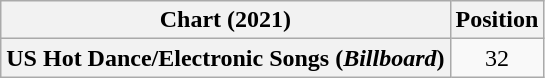<table class="wikitable plainrowheaders" style="text-align:center">
<tr>
<th scope="col">Chart (2021)</th>
<th scope="col">Position</th>
</tr>
<tr>
<th scope="row">US Hot Dance/Electronic Songs (<em>Billboard</em>)</th>
<td>32</td>
</tr>
</table>
